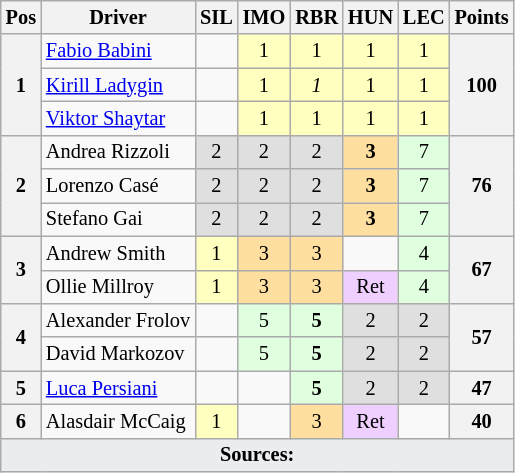<table class="wikitable" style="font-size: 85%; text-align:center">
<tr>
<th>Pos</th>
<th>Driver</th>
<th>SIL<br></th>
<th>IMO<br></th>
<th>RBR<br></th>
<th>HUN<br></th>
<th>LEC<br></th>
<th>Points</th>
</tr>
<tr>
<th rowspan=3>1</th>
<td align=left> <a href='#'>Fabio Babini</a></td>
<td></td>
<td style="background:#FFFFBF;">1</td>
<td style="background:#FFFFBF;">1</td>
<td style="background:#FFFFBF;">1</td>
<td style="background:#FFFFBF;">1</td>
<th rowspan="3">100</th>
</tr>
<tr>
<td align=left> <a href='#'>Kirill Ladygin</a></td>
<td></td>
<td style="background:#FFFFBF;">1</td>
<td style="background:#FFFFBF;"><em>1</em></td>
<td style="background:#FFFFBF;">1</td>
<td style="background:#FFFFBF;">1</td>
</tr>
<tr>
<td align=left> <a href='#'>Viktor Shaytar</a></td>
<td></td>
<td style="background:#FFFFBF;">1</td>
<td style="background:#FFFFBF;">1</td>
<td style="background:#FFFFBF;">1</td>
<td style="background:#FFFFBF;">1</td>
</tr>
<tr>
<th rowspan=3>2</th>
<td align=left> Andrea Rizzoli</td>
<td style="background:#DFDFDF;">2</td>
<td style="background:#DFDFDF;">2</td>
<td style="background:#DFDFDF;">2</td>
<td style="background:#FFDF9F;"><strong>3</strong></td>
<td style="background:#DFFFDF;">7</td>
<th rowspan="3">76</th>
</tr>
<tr>
<td align=left> Lorenzo Casé</td>
<td style="background:#DFDFDF;">2</td>
<td style="background:#DFDFDF;">2</td>
<td style="background:#DFDFDF;">2</td>
<td style="background:#FFDF9F;"><strong>3</strong></td>
<td style="background:#DFFFDF;">7</td>
</tr>
<tr>
<td align=left> Stefano Gai</td>
<td style="background:#DFDFDF;">2</td>
<td style="background:#DFDFDF;">2</td>
<td style="background:#DFDFDF;">2</td>
<td style="background:#FFDF9F;"><strong>3</strong></td>
<td style="background:#DFFFDF;">7</td>
</tr>
<tr>
<th rowspan=2>3</th>
<td align=left> Andrew Smith</td>
<td style="background:#FFFFBF;">1</td>
<td style="background:#FFDF9F;">3</td>
<td style="background:#FFDF9F;">3</td>
<td></td>
<td style="background:#DFFFDF;">4</td>
<th rowspan="2">67</th>
</tr>
<tr>
<td align=left> Ollie Millroy</td>
<td style="background:#FFFFBF;">1</td>
<td style="background:#FFDF9F;">3</td>
<td style="background:#FFDF9F;">3</td>
<td style="background:#EFCFFF;">Ret</td>
<td style="background:#DFFFDF;">4</td>
</tr>
<tr>
<th rowspan=2>4</th>
<td align=left> Alexander Frolov</td>
<td></td>
<td style="background:#DFFFDF;">5</td>
<td style="background:#DFFFDF;"><strong>5</strong></td>
<td style="background:#DFDFDF;">2</td>
<td style="background:#DFDFDF;">2</td>
<th rowspan="2">57</th>
</tr>
<tr>
<td align=left> David Markozov</td>
<td></td>
<td style="background:#DFFFDF;">5</td>
<td style="background:#DFFFDF;"><strong>5</strong></td>
<td style="background:#DFDFDF;">2</td>
<td style="background:#DFDFDF;">2</td>
</tr>
<tr>
<th>5</th>
<td align=left> <a href='#'>Luca Persiani</a></td>
<td></td>
<td></td>
<td style="background:#DFFFDF;"><strong>5</strong></td>
<td style="background:#DFDFDF;">2</td>
<td style="background:#DFDFDF;">2</td>
<th>47</th>
</tr>
<tr>
<th>6</th>
<td align=left> Alasdair McCaig</td>
<td style="background:#FFFFBF;">1</td>
<td></td>
<td style="background:#FFDF9F;">3</td>
<td style="background:#EFCFFF;">Ret</td>
<td></td>
<th>40</th>
</tr>
<tr class="sortbottom">
<td colspan="8" style="background-color:#EAECF0;text-align:center"><strong>Sources:</strong></td>
</tr>
</table>
